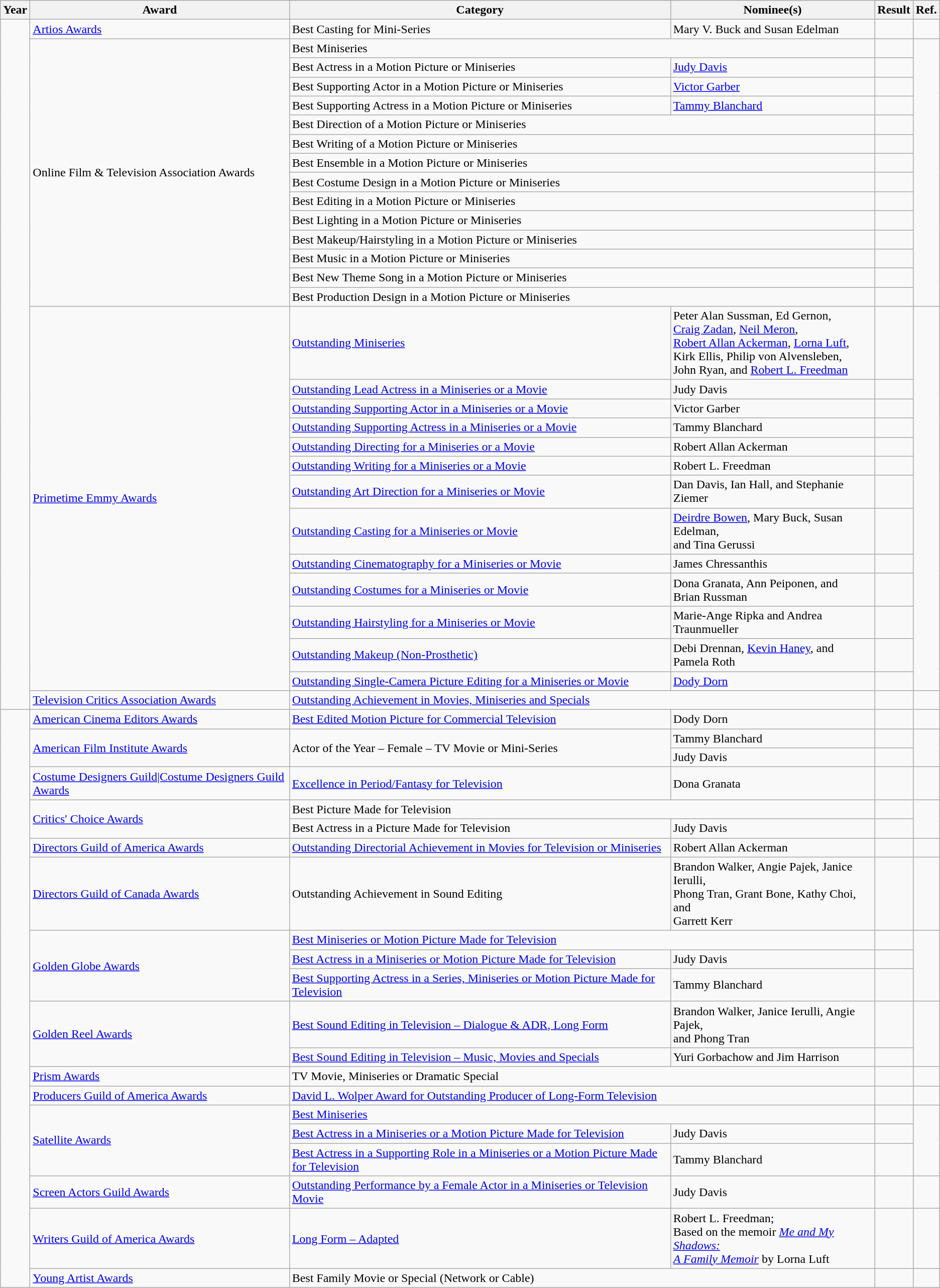<table class="wikitable plainrowheaders">
<tr>
<th>Year</th>
<th>Award</th>
<th>Category</th>
<th>Nominee(s)</th>
<th>Result</th>
<th>Ref.</th>
</tr>
<tr>
<td rowspan="29"></td>
<td><a href='#'>Artios Awards</a></td>
<td>Best Casting for Mini-Series</td>
<td>Mary V. Buck and Susan Edelman</td>
<td></td>
<td align="center"></td>
</tr>
<tr>
<td rowspan="14">Online Film & Television Association Awards</td>
<td colspan="2">Best Miniseries</td>
<td></td>
<td align="center" rowspan="14"></td>
</tr>
<tr>
<td>Best Actress in a Motion Picture or Miniseries</td>
<td><a href='#'>Judy Davis</a></td>
<td></td>
</tr>
<tr>
<td>Best Supporting Actor in a Motion Picture or Miniseries</td>
<td><a href='#'>Victor Garber</a></td>
<td></td>
</tr>
<tr>
<td>Best Supporting Actress in a Motion Picture or Miniseries</td>
<td><a href='#'>Tammy Blanchard</a></td>
<td></td>
</tr>
<tr>
<td colspan="2">Best Direction of a Motion Picture or Miniseries</td>
<td></td>
</tr>
<tr>
<td colspan="2">Best Writing of a Motion Picture or Miniseries</td>
<td></td>
</tr>
<tr>
<td colspan="2">Best Ensemble in a Motion Picture or Miniseries</td>
<td></td>
</tr>
<tr>
<td colspan="2">Best Costume Design in a Motion Picture or Miniseries</td>
<td></td>
</tr>
<tr>
<td colspan="2">Best Editing in a Motion Picture or Miniseries</td>
<td></td>
</tr>
<tr>
<td colspan="2">Best Lighting in a Motion Picture or Miniseries</td>
<td></td>
</tr>
<tr>
<td colspan="2">Best Makeup/Hairstyling in a Motion Picture or Miniseries</td>
<td></td>
</tr>
<tr>
<td colspan="2">Best Music in a Motion Picture or Miniseries</td>
<td></td>
</tr>
<tr>
<td colspan="2">Best New Theme Song in a Motion Picture or Miniseries</td>
<td></td>
</tr>
<tr>
<td colspan="2">Best Production Design in a Motion Picture or Miniseries</td>
<td></td>
</tr>
<tr>
<td rowspan="13"><a href='#'>Primetime Emmy Awards</a></td>
<td><a href='#'>Outstanding Miniseries</a></td>
<td>Peter Alan Sussman, Ed Gernon, <br> <a href='#'>Craig Zadan</a>, <a href='#'>Neil Meron</a>, <br> <a href='#'>Robert Allan Ackerman</a>, <a href='#'>Lorna Luft</a>, <br> Kirk Ellis, Philip von Alvensleben, <br> John Ryan, and <a href='#'>Robert L. Freedman</a></td>
<td></td>
<td align="center" rowspan="13"></td>
</tr>
<tr>
<td><a href='#'>Outstanding Lead Actress in a Miniseries or a Movie</a></td>
<td>Judy Davis</td>
<td></td>
</tr>
<tr>
<td><a href='#'>Outstanding Supporting Actor in a Miniseries or a Movie</a></td>
<td>Victor Garber</td>
<td></td>
</tr>
<tr>
<td><a href='#'>Outstanding Supporting Actress in a Miniseries or a Movie</a></td>
<td>Tammy Blanchard</td>
<td></td>
</tr>
<tr>
<td><a href='#'>Outstanding Directing for a Miniseries or a Movie</a></td>
<td>Robert Allan Ackerman</td>
<td></td>
</tr>
<tr>
<td><a href='#'>Outstanding Writing for a Miniseries or a Movie</a></td>
<td>Robert L. Freedman</td>
<td></td>
</tr>
<tr>
<td><a href='#'>Outstanding Art Direction for a Miniseries or Movie</a></td>
<td>Dan Davis, Ian Hall, and Stephanie Ziemer <br> </td>
<td></td>
</tr>
<tr>
<td><a href='#'>Outstanding Casting for a Miniseries or Movie</a></td>
<td><a href='#'>Deirdre Bowen</a>, Mary Buck, Susan Edelman, <br> and Tina Gerussi</td>
<td></td>
</tr>
<tr>
<td><a href='#'>Outstanding Cinematography for a Miniseries or Movie</a></td>
<td>James Chressanthis </td>
<td></td>
</tr>
<tr>
<td><a href='#'>Outstanding Costumes for a Miniseries or Movie</a></td>
<td>Dona Granata, Ann Peiponen, and <br> Brian Russman </td>
<td></td>
</tr>
<tr>
<td><a href='#'>Outstanding Hairstyling for a Miniseries or Movie</a></td>
<td>Marie-Ange Ripka and Andrea Traunmueller</td>
<td></td>
</tr>
<tr>
<td><a href='#'>Outstanding Makeup (Non-Prosthetic)</a></td>
<td>Debi Drennan, <a href='#'>Kevin Haney</a>, and Pamela Roth</td>
<td></td>
</tr>
<tr>
<td><a href='#'>Outstanding Single-Camera Picture Editing for a Miniseries or Movie</a></td>
<td><a href='#'>Dody Dorn</a> </td>
<td></td>
</tr>
<tr>
<td><a href='#'>Television Critics Association Awards</a></td>
<td colspan="2"><a href='#'>Outstanding Achievement in Movies, Miniseries and Specials</a></td>
<td></td>
<td align="center"></td>
</tr>
<tr>
<td rowspan="21"></td>
<td><a href='#'>American Cinema Editors Awards</a></td>
<td><a href='#'>Best Edited Motion Picture for Commercial Television</a></td>
<td>Dody Dorn</td>
<td></td>
<td align="center"></td>
</tr>
<tr>
<td rowspan="2"><a href='#'>American Film Institute Awards</a></td>
<td rowspan="2">Actor of the Year – Female – TV Movie or Mini-Series</td>
<td>Tammy Blanchard</td>
<td></td>
<td align="center" rowspan="2"></td>
</tr>
<tr>
<td>Judy Davis</td>
<td></td>
</tr>
<tr>
<td><a href='#'>Costume Designers Guild|Costume Designers Guild Awards</a></td>
<td><a href='#'>Excellence in Period/Fantasy for Television</a></td>
<td>Dona Granata</td>
<td></td>
<td align="center"></td>
</tr>
<tr>
<td rowspan="2"><a href='#'>Critics' Choice Awards</a></td>
<td colspan="2">Best Picture Made for Television</td>
<td></td>
<td align="center" rowspan="2"></td>
</tr>
<tr>
<td>Best Actress in a Picture Made for Television</td>
<td>Judy Davis</td>
<td></td>
</tr>
<tr>
<td><a href='#'>Directors Guild of America Awards</a></td>
<td><a href='#'>Outstanding Directorial Achievement in Movies for Television or Miniseries</a></td>
<td>Robert Allan Ackerman</td>
<td></td>
<td align="center"></td>
</tr>
<tr>
<td><a href='#'>Directors Guild of Canada Awards</a></td>
<td>Outstanding Achievement in Sound Editing</td>
<td>Brandon Walker, Angie Pajek, Janice Ierulli, <br> Phong Tran, Grant Bone, Kathy Choi, and <br> Garrett Kerr</td>
<td></td>
<td align="center"></td>
</tr>
<tr>
<td rowspan="3"><a href='#'>Golden Globe Awards</a></td>
<td colspan="2"><a href='#'>Best Miniseries or Motion Picture Made for Television</a></td>
<td></td>
<td align="center" rowspan="3"></td>
</tr>
<tr>
<td><a href='#'>Best Actress in a Miniseries or Motion Picture Made for Television</a></td>
<td>Judy Davis</td>
<td></td>
</tr>
<tr>
<td><a href='#'>Best Supporting Actress in a Series, Miniseries or Motion Picture Made for Television</a></td>
<td>Tammy Blanchard</td>
<td></td>
</tr>
<tr>
<td rowspan="2"><a href='#'>Golden Reel Awards</a></td>
<td><a href='#'>Best Sound Editing in Television – Dialogue & ADR, Long Form</a></td>
<td>Brandon Walker, Janice Ierulli, Angie Pajek, <br> and Phong Tran</td>
<td></td>
<td rowspan="2" align="center"></td>
</tr>
<tr>
<td><a href='#'>Best Sound Editing in Television – Music, Movies and Specials</a></td>
<td>Yuri Gorbachow and Jim Harrison</td>
<td></td>
</tr>
<tr>
<td><a href='#'>Prism Awards</a></td>
<td colspan="2">TV Movie, Miniseries or Dramatic Special</td>
<td></td>
<td align="center"></td>
</tr>
<tr>
<td><a href='#'>Producers Guild of America Awards</a></td>
<td colspan="2"><a href='#'>David L. Wolper Award for Outstanding Producer of Long-Form Television</a></td>
<td></td>
<td align="center"></td>
</tr>
<tr>
<td rowspan="3"><a href='#'>Satellite Awards</a></td>
<td colspan="2"><a href='#'>Best Miniseries</a></td>
<td></td>
<td align="center" rowspan="3"></td>
</tr>
<tr>
<td><a href='#'>Best Actress in a Miniseries or a Motion Picture Made for Television</a></td>
<td>Judy Davis</td>
<td></td>
</tr>
<tr>
<td><a href='#'>Best Actress in a Supporting Role in a Miniseries or a Motion Picture Made for Television</a></td>
<td>Tammy Blanchard</td>
<td></td>
</tr>
<tr>
<td><a href='#'>Screen Actors Guild Awards</a></td>
<td><a href='#'>Outstanding Performance by a Female Actor in a Miniseries or Television Movie</a></td>
<td>Judy Davis</td>
<td></td>
<td align="center"></td>
</tr>
<tr>
<td><a href='#'>Writers Guild of America Awards</a></td>
<td><a href='#'>Long Form – Adapted</a></td>
<td>Robert L. Freedman; <br> Based on the memoir <em><a href='#'>Me and My Shadows: <br> A Family Memoir</a></em> by Lorna Luft</td>
<td></td>
<td align="center"></td>
</tr>
<tr>
<td><a href='#'>Young Artist Awards</a></td>
<td colspan="2">Best Family Movie or Special (Network or Cable)</td>
<td></td>
<td align="center"></td>
</tr>
</table>
